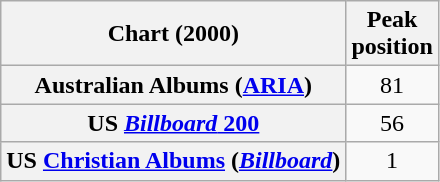<table class="wikitable sortable plainrowheaders" style="text-align:center">
<tr>
<th scope="col">Chart (2000)</th>
<th scope="col">Peak<br>position</th>
</tr>
<tr>
<th scope="row">Australian Albums (<a href='#'>ARIA</a>)</th>
<td>81</td>
</tr>
<tr>
<th scope="row">US <a href='#'><em>Billboard</em> 200</a></th>
<td>56</td>
</tr>
<tr>
<th scope="row">US <a href='#'>Christian Albums</a> (<em><a href='#'>Billboard</a></em>)</th>
<td>1</td>
</tr>
</table>
